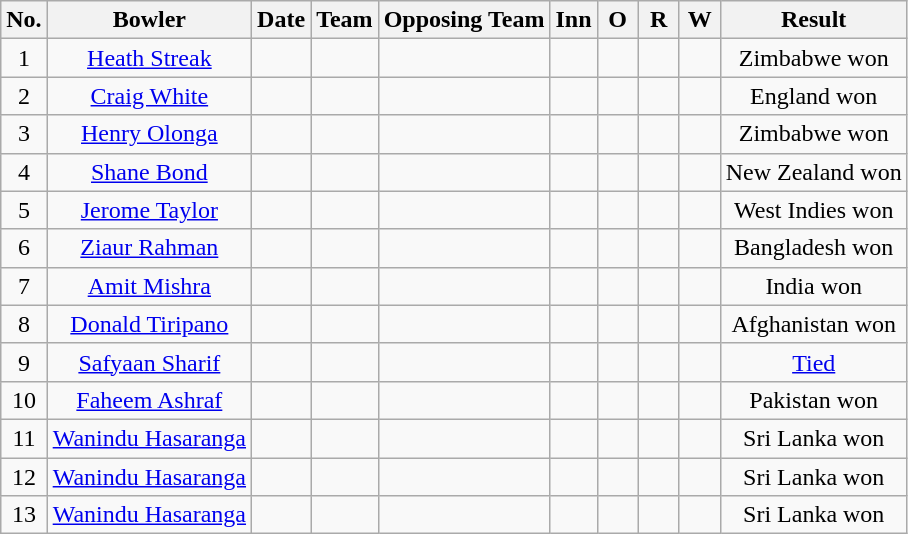<table class="wikitable sortable">
<tr align=center>
<th>No.</th>
<th>Bowler</th>
<th>Date</th>
<th>Team</th>
<th>Opposing Team</th>
<th scope="col" style="width:20px;">Inn</th>
<th scope="col" style="width:20px;">O</th>
<th scope="col" style="width:20px;">R</th>
<th scope="col" style="width:20px;">W</th>
<th>Result</th>
</tr>
<tr align=center>
<td>1</td>
<td><a href='#'>Heath Streak</a></td>
<td></td>
<td></td>
<td></td>
<td></td>
<td></td>
<td></td>
<td></td>
<td>Zimbabwe won</td>
</tr>
<tr align=center>
<td>2</td>
<td><a href='#'>Craig White</a></td>
<td></td>
<td></td>
<td></td>
<td></td>
<td></td>
<td></td>
<td></td>
<td>England won</td>
</tr>
<tr align=center>
<td>3</td>
<td><a href='#'>Henry Olonga</a></td>
<td></td>
<td></td>
<td></td>
<td></td>
<td></td>
<td></td>
<td></td>
<td>Zimbabwe won</td>
</tr>
<tr align=center>
<td>4</td>
<td><a href='#'>Shane Bond</a></td>
<td></td>
<td></td>
<td></td>
<td></td>
<td></td>
<td></td>
<td></td>
<td>New Zealand won</td>
</tr>
<tr align=center>
<td>5</td>
<td><a href='#'>Jerome Taylor</a></td>
<td></td>
<td></td>
<td></td>
<td></td>
<td></td>
<td></td>
<td></td>
<td>West Indies won</td>
</tr>
<tr align=center>
<td>6</td>
<td><a href='#'>Ziaur Rahman</a></td>
<td></td>
<td></td>
<td></td>
<td></td>
<td></td>
<td></td>
<td></td>
<td>Bangladesh won</td>
</tr>
<tr align=center>
<td>7</td>
<td><a href='#'>Amit Mishra</a></td>
<td></td>
<td></td>
<td></td>
<td></td>
<td></td>
<td></td>
<td></td>
<td>India won</td>
</tr>
<tr align=center>
<td>8</td>
<td><a href='#'>Donald Tiripano</a></td>
<td></td>
<td></td>
<td></td>
<td></td>
<td></td>
<td></td>
<td></td>
<td>Afghanistan won</td>
</tr>
<tr align=center>
<td>9</td>
<td><a href='#'>Safyaan Sharif</a></td>
<td></td>
<td></td>
<td></td>
<td></td>
<td></td>
<td></td>
<td></td>
<td><a href='#'>Tied</a></td>
</tr>
<tr align=center>
<td>10</td>
<td><a href='#'>Faheem Ashraf</a></td>
<td></td>
<td></td>
<td></td>
<td></td>
<td></td>
<td></td>
<td></td>
<td>Pakistan won</td>
</tr>
<tr align=center>
<td>11</td>
<td><a href='#'>Wanindu Hasaranga</a></td>
<td></td>
<td></td>
<td></td>
<td></td>
<td></td>
<td></td>
<td></td>
<td>Sri Lanka won</td>
</tr>
<tr align=center>
<td>12</td>
<td><a href='#'>Wanindu Hasaranga</a></td>
<td></td>
<td></td>
<td></td>
<td></td>
<td></td>
<td></td>
<td></td>
<td>Sri Lanka won</td>
</tr>
<tr align=center>
<td>13</td>
<td><a href='#'>Wanindu Hasaranga</a></td>
<td></td>
<td></td>
<td></td>
<td></td>
<td></td>
<td></td>
<td></td>
<td>Sri Lanka won</td>
</tr>
</table>
